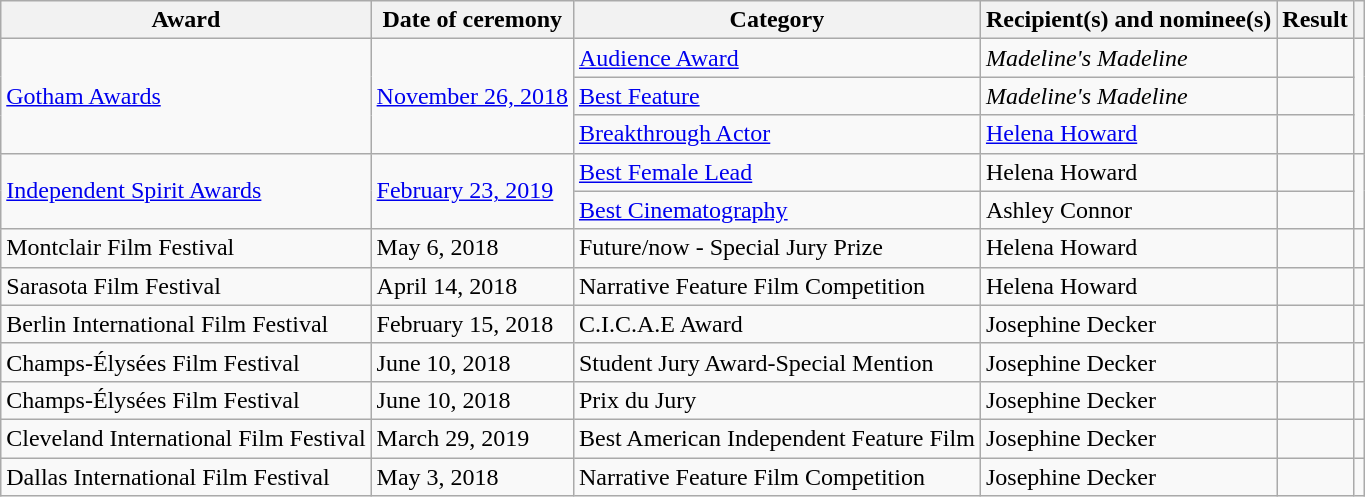<table class="wikitable sortable">
<tr>
<th>Award</th>
<th>Date of ceremony</th>
<th>Category</th>
<th>Recipient(s) and nominee(s)</th>
<th>Result</th>
<th class="unsortable"></th>
</tr>
<tr>
<td rowspan="3"><a href='#'>Gotham Awards</a></td>
<td rowspan="3"><a href='#'>November 26, 2018</a></td>
<td><a href='#'>Audience Award</a></td>
<td><em>Madeline's Madeline</em></td>
<td></td>
<td rowspan="3" style="text-align:center;"></td>
</tr>
<tr>
<td><a href='#'>Best Feature</a></td>
<td><em>Madeline's Madeline</em></td>
<td></td>
</tr>
<tr>
<td><a href='#'>Breakthrough Actor</a></td>
<td><a href='#'>Helena Howard</a></td>
<td></td>
</tr>
<tr>
<td rowspan="2"><a href='#'>Independent Spirit Awards</a></td>
<td rowspan="2"><a href='#'>February 23, 2019</a></td>
<td><a href='#'>Best Female Lead</a></td>
<td>Helena Howard</td>
<td></td>
<td rowspan="2" style="text-align:center;"></td>
</tr>
<tr>
<td><a href='#'>Best Cinematography</a></td>
<td>Ashley Connor</td>
<td></td>
</tr>
<tr>
<td>Montclair Film Festival</td>
<td>May 6, 2018</td>
<td>Future/now - Special Jury Prize</td>
<td>Helena Howard</td>
<td></td>
<td></td>
</tr>
<tr>
<td>Sarasota Film Festival</td>
<td>April 14, 2018</td>
<td>Narrative Feature Film Competition</td>
<td>Helena Howard</td>
<td></td>
<td></td>
</tr>
<tr>
<td>Berlin International Film Festival</td>
<td>February 15, 2018</td>
<td>C.I.C.A.E Award</td>
<td>Josephine Decker</td>
<td></td>
<td></td>
</tr>
<tr>
<td>Champs-Élysées Film Festival</td>
<td>June 10, 2018</td>
<td>Student Jury Award-Special Mention</td>
<td>Josephine Decker</td>
<td></td>
<td></td>
</tr>
<tr>
<td>Champs-Élysées Film Festival</td>
<td>June 10, 2018</td>
<td>Prix du Jury</td>
<td>Josephine Decker</td>
<td></td>
<td></td>
</tr>
<tr>
<td>Cleveland International Film Festival</td>
<td>March 29, 2019</td>
<td>Best American Independent Feature Film</td>
<td>Josephine Decker</td>
<td></td>
<td></td>
</tr>
<tr>
<td>Dallas International Film Festival</td>
<td>May 3, 2018</td>
<td>Narrative Feature Film Competition</td>
<td>Josephine Decker</td>
<td></td>
<td></td>
</tr>
</table>
